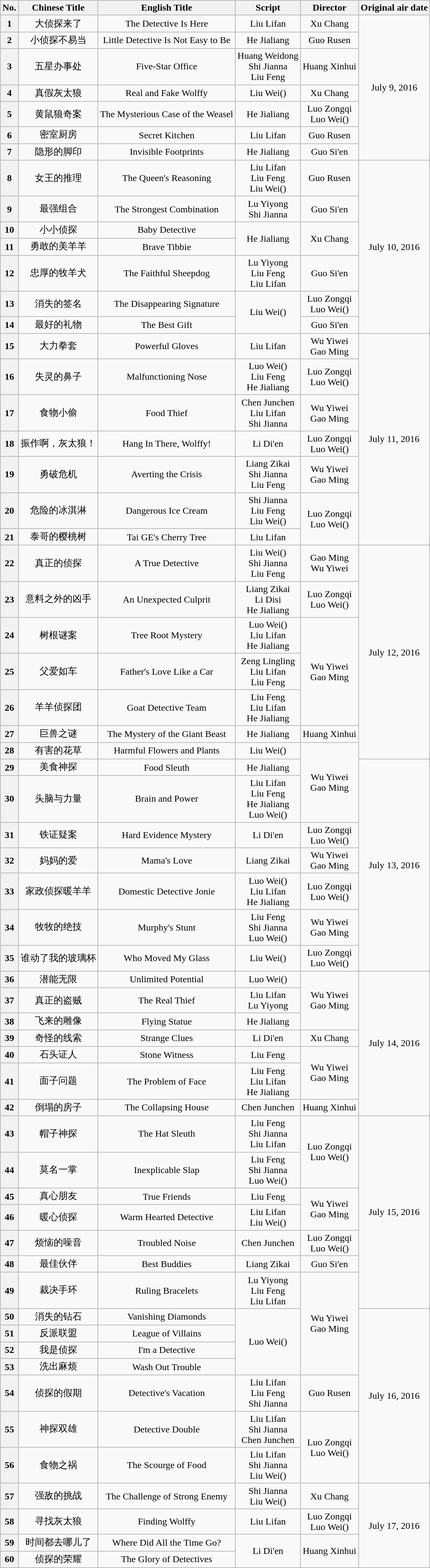<table class="wikitable"style="text-align:center;">
<tr>
<th>No.</th>
<th>Chinese Title</th>
<th>English Title</th>
<th>Script</th>
<th>Director</th>
<th>Original air date</th>
</tr>
<tr>
<th>1</th>
<td>大侦探来了</td>
<td>The  Detective Is Here</td>
<td>Liu Lifan</td>
<td>Xu Chang</td>
<td rowspan="7">July 9, 2016</td>
</tr>
<tr>
<th>2</th>
<td>小侦探不易当</td>
<td>Little Detective Is Not Easy to Be</td>
<td>He Jialiang</td>
<td>Guo Rusen</td>
</tr>
<tr>
<th>3</th>
<td>五星办事处</td>
<td>Five-Star Office</td>
<td>Huang Weidong<br>Shi Jianna<br>Liu Feng</td>
<td>Huang Xinhui</td>
</tr>
<tr>
<th>4</th>
<td>真假灰太狼</td>
<td>Real and Fake Wolffy</td>
<td>Liu Wei()</td>
<td>Xu Chang</td>
</tr>
<tr>
<th>5</th>
<td>黄鼠狼奇案</td>
<td>The Mysterious Case of the Weasel</td>
<td>He Jialiang</td>
<td>Luo Zongqi<br>Luo Wei()</td>
</tr>
<tr>
<th>6</th>
<td>密室厨房</td>
<td>Secret Kitchen</td>
<td>Liu Lifan</td>
<td>Guo Rusen</td>
</tr>
<tr>
<th>7</th>
<td>隐形的脚印</td>
<td>Invisible Footprints</td>
<td>He Jialiang</td>
<td>Guo Si'en</td>
</tr>
<tr>
<th>8</th>
<td>女王的推理</td>
<td>The Queen's Reasoning</td>
<td>Liu Lifan<br>Liu Feng<br>Liu Wei()</td>
<td>Guo Rusen</td>
<td rowspan="7">July 10, 2016</td>
</tr>
<tr>
<th>9</th>
<td>最强组合</td>
<td>The Strongest Combination</td>
<td>Lu Yiyong<br>Shi Jianna</td>
<td>Guo Si'en</td>
</tr>
<tr>
<th>10</th>
<td>小小侦探</td>
<td>Baby Detective</td>
<td rowspan="2">He Jialiang</td>
<td rowspan="2">Xu Chang</td>
</tr>
<tr>
<th>11</th>
<td>勇敢的美羊羊</td>
<td>Brave Tibbie</td>
</tr>
<tr>
<th>12</th>
<td>忠厚的牧羊犬</td>
<td>The Faithful Sheepdog</td>
<td>Lu Yiyong<br>Liu Feng<br>Liu Lifan</td>
<td>Guo Si'en</td>
</tr>
<tr>
<th>13</th>
<td>消失的签名</td>
<td>The Disappearing Signature</td>
<td rowspan="2">Liu Wei()</td>
<td>Luo Zongqi<br>Luo Wei()</td>
</tr>
<tr>
<th>14</th>
<td>最好的礼物</td>
<td>The Best Gift</td>
<td>Guo Si'en</td>
</tr>
<tr>
<th>15</th>
<td>大力拳套</td>
<td>Powerful Gloves</td>
<td>Liu Lifan</td>
<td>Wu Yiwei<br>Gao Ming</td>
<td rowspan="7">July 11, 2016</td>
</tr>
<tr>
<th>16</th>
<td>失灵的鼻子</td>
<td>Malfunctioning Nose</td>
<td>Luo Wei()<br>Liu Feng<br>He Jialiang</td>
<td>Luo Zongqi<br>Luo Wei()</td>
</tr>
<tr>
<th>17</th>
<td>食物小偷</td>
<td>Food Thief</td>
<td>Chen Junchen<br>Liu Lifan<br>Shi Jianna</td>
<td>Wu Yiwei<br>Gao Ming</td>
</tr>
<tr>
<th>18</th>
<td>振作啊，灰太狼！</td>
<td>Hang In There, Wolffy!</td>
<td>Li Di'en</td>
<td>Luo Zongqi<br>Luo Wei()</td>
</tr>
<tr>
<th>19</th>
<td>勇破危机</td>
<td>Averting the Crisis</td>
<td>Liang Zikai<br>Shi Jianna<br>Liu Feng</td>
<td>Wu Yiwei<br>Gao Ming</td>
</tr>
<tr>
<th>20</th>
<td>危险的冰淇淋</td>
<td>Dangerous Ice Cream</td>
<td>Shi Jianna<br>Liu Feng<br>Liu Wei()</td>
<td rowspan="2">Luo Zongqi<br>Luo Wei()</td>
</tr>
<tr>
<th>21</th>
<td>泰哥的樱桃树</td>
<td>Tai GE's Cherry Tree</td>
<td>Liu Lifan</td>
</tr>
<tr>
<th>22</th>
<td>真正的侦探</td>
<td>A True Detective</td>
<td>Liu Wei()<br>Shi Jianna<br>Liu Feng</td>
<td>Gao Ming<br>Wu Yiwei</td>
<td rowspan="7">July 12, 2016</td>
</tr>
<tr>
<th>23</th>
<td>意料之外的凶手</td>
<td>An Unexpected Culprit</td>
<td>Liang Zikai<br>Li Disi<br>He Jialiang</td>
<td>Luo Zongqi<br>Luo Wei()</td>
</tr>
<tr>
<th>24</th>
<td>树根谜案</td>
<td>Tree Root Mystery</td>
<td>Luo Wei()<br>Liu Lifan<br>He Jialiang</td>
<td rowspan="3">Wu Yiwei<br>Gao Ming</td>
</tr>
<tr>
<th>25</th>
<td>父爱如车</td>
<td>Father's Love Like a Car</td>
<td>Zeng Lingling<br>Liu Lifan<br>Liu Feng</td>
</tr>
<tr>
<th>26</th>
<td>羊羊侦探团</td>
<td>Goat Detective Team</td>
<td>Liu Feng<br>Liu Lifan<br>He Jialiang</td>
</tr>
<tr>
<th>27</th>
<td>巨兽之谜</td>
<td>The Mystery of the Giant Beast</td>
<td>He Jialiang</td>
<td>Huang Xinhui</td>
</tr>
<tr>
<th>28</th>
<td>有害的花草</td>
<td>Harmful Flowers and Plants</td>
<td>Liu Wei()</td>
<td rowspan="3">Wu Yiwei<br>Gao Ming</td>
</tr>
<tr>
<th>29</th>
<td>美食神探</td>
<td>Food Sleuth</td>
<td>He Jialiang</td>
<td rowspan="7">July 13, 2016</td>
</tr>
<tr>
<th>30</th>
<td>头脑与力量</td>
<td>Brain and Power</td>
<td>Liu Lifan<br>Liu Feng<br>He Jialiang<br>Luo Wei()</td>
</tr>
<tr>
<th>31</th>
<td>铁证疑案</td>
<td>Hard Evidence Mystery</td>
<td>Li Di'en</td>
<td>Luo Zongqi<br>Luo Wei()</td>
</tr>
<tr>
<th>32</th>
<td>妈妈的爱</td>
<td>Mama's Love</td>
<td>Liang Zikai</td>
<td>Wu Yiwei<br>Gao Ming</td>
</tr>
<tr>
<th>33</th>
<td>家政侦探暖羊羊</td>
<td>Domestic Detective Jonie</td>
<td>Luo Wei()<br>Liu Lifan<br>He Jialiang</td>
<td>Luo Zongqi<br>Luo Wei()</td>
</tr>
<tr>
<th>34</th>
<td>牧牧的绝技</td>
<td>Murphy's Stunt</td>
<td>Liu Feng<br>Shi Jianna<br>Luo Wei()</td>
<td>Wu Yiwei<br>Gao Ming</td>
</tr>
<tr>
<th>35</th>
<td>谁动了我的玻璃杯</td>
<td>Who Moved My Glass</td>
<td>Liu Wei()</td>
<td>Luo Zongqi<br>Luo Wei()</td>
</tr>
<tr>
<th>36</th>
<td>潜能无限</td>
<td>Unlimited Potential</td>
<td>Luo Wei()</td>
<td rowspan="3">Wu Yiwei<br>Gao Ming</td>
<td rowspan="7">July 14, 2016</td>
</tr>
<tr>
<th>37</th>
<td>真正的盗贼</td>
<td>The Real Thief</td>
<td>Liu Lifan<br>Lu Yiyong</td>
</tr>
<tr>
<th>38</th>
<td>飞来的雕像</td>
<td>Flying Statue</td>
<td>He Jialiang</td>
</tr>
<tr>
<th>39</th>
<td>奇怪的线索</td>
<td>Strange Clues</td>
<td>Li Di'en</td>
<td>Xu Chang</td>
</tr>
<tr>
<th>40</th>
<td>石头证人</td>
<td>Stone Witness</td>
<td>Liu Feng</td>
<td rowspan="2">Wu Yiwei<br>Gao Ming</td>
</tr>
<tr>
<th>41</th>
<td>面子问题</td>
<td>The Problem of Face</td>
<td>Liu Feng<br>Liu Lifan<br>He Jialiang</td>
</tr>
<tr>
<th>42</th>
<td>倒塌的房子</td>
<td>The Collapsing House</td>
<td>Chen Junchen</td>
<td>Huang Xinhui</td>
</tr>
<tr>
<th>43</th>
<td>帽子神探</td>
<td>The Hat Sleuth</td>
<td>Liu Feng<br>Shi Jianna<br>Liu Lifan</td>
<td rowspan="2">Luo Zongqi<br>Luo Wei()</td>
<td rowspan="7">July 15, 2016</td>
</tr>
<tr>
<th>44</th>
<td>莫名一掌</td>
<td>Inexplicable Slap</td>
<td>Liu Feng<br>Shi Jianna<br>Luo Wei()</td>
</tr>
<tr>
<th>45</th>
<td>真心朋友</td>
<td>True Friends</td>
<td>Liu Feng</td>
<td rowspan="2">Wu Yiwei<br>Gao Ming</td>
</tr>
<tr>
<th>46</th>
<td>暖心侦探</td>
<td>Warm Hearted Detective</td>
<td>Liu Lifan<br>Liu Wei()</td>
</tr>
<tr>
<th>47</th>
<td>烦恼的噪音</td>
<td>Troubled Noise</td>
<td>Chen Junchen</td>
<td>Luo Zongqi<br>Luo Wei()</td>
</tr>
<tr>
<th>48</th>
<td>最佳伙伴</td>
<td>Best Buddies</td>
<td>Liang Zikai</td>
<td>Guo Si'en</td>
</tr>
<tr>
<th>49</th>
<td>裁决手环</td>
<td>Ruling Bracelets</td>
<td>Lu Yiyong<br>Liu Feng<br>Liu Lifan</td>
<td rowspan="5">Wu Yiwei<br>Gao Ming</td>
</tr>
<tr>
<th>50</th>
<td>消失的钻石</td>
<td>Vanishing Diamonds</td>
<td rowspan="4">Luo Wei()</td>
<td rowspan="7">July 16, 2016</td>
</tr>
<tr>
<th>51</th>
<td>反派联盟</td>
<td>League of Villains</td>
</tr>
<tr>
<th>52</th>
<td>我是侦探</td>
<td>I'm a Detective</td>
</tr>
<tr>
<th>53</th>
<td>洗出麻烦</td>
<td>Wash Out Trouble</td>
</tr>
<tr>
<th>54</th>
<td>侦探的假期</td>
<td>Detective's Vacation</td>
<td>Liu Lifan<br>Liu Feng<br>Shi Jianna</td>
<td>Guo Rusen</td>
</tr>
<tr>
<th>55</th>
<td>神探双雄</td>
<td>Detective Double</td>
<td>Liu Lifan<br>Shi Jianna<br>Chen Junchen</td>
<td rowspan="2">Luo Zongqi<br>Luo Wei()</td>
</tr>
<tr>
<th>56</th>
<td>食物之祸</td>
<td>The Scourge of Food</td>
<td>Liu Lifan<br>Shi Jianna<br>Liu Wei()</td>
</tr>
<tr>
<th>57</th>
<td>强敌的挑战</td>
<td>The Challenge of Strong Enemy</td>
<td>Shi Jianna<br>Liu Wei()</td>
<td>Xu Chang</td>
<td rowspan="4">July 17, 2016</td>
</tr>
<tr>
<th>58</th>
<td>寻找灰太狼</td>
<td>Finding Wolffy</td>
<td>Liu Lifan</td>
<td>Luo Zongqi<br>Luo Wei()</td>
</tr>
<tr>
<th>59</th>
<td>时间都去哪儿了</td>
<td>Where Did All the Time Go?</td>
<td rowspan="2">Li Di'en</td>
<td rowspan="2">Huang Xinhui</td>
</tr>
<tr>
<th>60</th>
<td>侦探的荣耀</td>
<td>The Glory of Detectives</td>
</tr>
</table>
